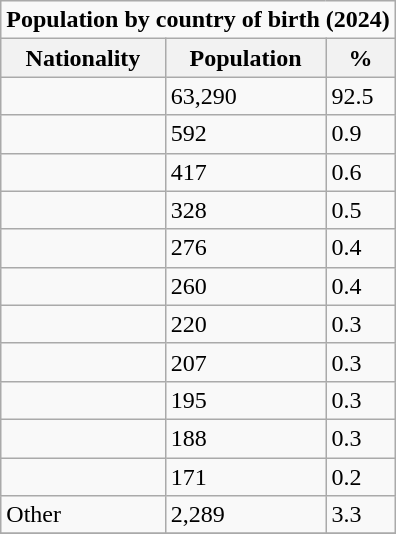<table class="wikitable" style="float:right;">
<tr>
<td colspan="3"><strong>Population by country of birth (2024)</strong></td>
</tr>
<tr \>
<th>Nationality</th>
<th>Population</th>
<th>%</th>
</tr>
<tr>
<td></td>
<td>63,290</td>
<td>92.5</td>
</tr>
<tr>
<td></td>
<td>592</td>
<td>0.9</td>
</tr>
<tr>
<td></td>
<td>417</td>
<td>0.6</td>
</tr>
<tr>
<td></td>
<td>328</td>
<td>0.5</td>
</tr>
<tr>
<td></td>
<td>276</td>
<td>0.4</td>
</tr>
<tr>
<td></td>
<td>260</td>
<td>0.4</td>
</tr>
<tr>
<td></td>
<td>220</td>
<td>0.3</td>
</tr>
<tr>
<td></td>
<td>207</td>
<td>0.3</td>
</tr>
<tr>
<td></td>
<td>195</td>
<td>0.3</td>
</tr>
<tr>
<td></td>
<td>188</td>
<td>0.3</td>
</tr>
<tr>
<td></td>
<td>171</td>
<td>0.2</td>
</tr>
<tr>
<td>Other</td>
<td>2,289</td>
<td>3.3</td>
</tr>
<tr>
</tr>
</table>
